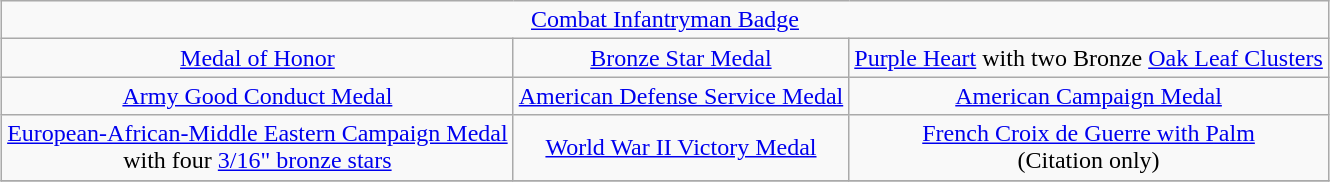<table class="wikitable" style="margin:1em auto; text-align:center;">
<tr>
<td colspan="6"><a href='#'>Combat Infantryman Badge</a></td>
</tr>
<tr>
<td><a href='#'>Medal of Honor</a></td>
<td><a href='#'>Bronze Star Medal</a></td>
<td><a href='#'>Purple Heart</a> with two Bronze <a href='#'>Oak Leaf Clusters</a></td>
</tr>
<tr>
<td><a href='#'>Army Good Conduct Medal</a></td>
<td><a href='#'>American Defense Service Medal</a></td>
<td><a href='#'>American Campaign Medal</a></td>
</tr>
<tr>
<td><a href='#'>European-African-Middle Eastern Campaign Medal</a><br>with four <a href='#'>3/16" bronze stars</a></td>
<td><a href='#'>World War II Victory Medal</a></td>
<td><a href='#'>French Croix de Guerre with Palm</a><br>(Citation only)</td>
</tr>
<tr>
</tr>
</table>
